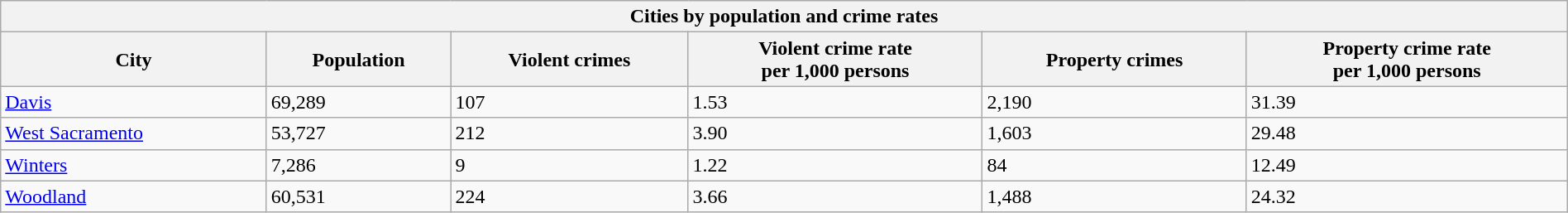<table class="wikitable sortable mw-collapsible collapsible collapsed" style="width: 100%;">
<tr>
<th colspan="9">Cities by population and crime rates</th>
</tr>
<tr>
<th>City</th>
<th data-sort-type="number">Population</th>
<th data-sort-type="number">Violent crimes</th>
<th data-sort-type="number">Violent crime rate<br>per 1,000 persons</th>
<th data-sort-type="number">Property crimes</th>
<th data-sort-type="number">Property crime rate<br>per 1,000 persons</th>
</tr>
<tr>
<td><a href='#'>Davis</a></td>
<td>69,289</td>
<td>107</td>
<td>1.53</td>
<td>2,190</td>
<td>31.39</td>
</tr>
<tr>
<td><a href='#'>West Sacramento</a></td>
<td>53,727</td>
<td>212</td>
<td>3.90</td>
<td>1,603</td>
<td>29.48</td>
</tr>
<tr>
<td><a href='#'>Winters</a></td>
<td>7,286</td>
<td>9</td>
<td>1.22</td>
<td>84</td>
<td>12.49</td>
</tr>
<tr>
<td><a href='#'>Woodland</a></td>
<td>60,531</td>
<td>224</td>
<td>3.66</td>
<td>1,488</td>
<td>24.32</td>
</tr>
</table>
